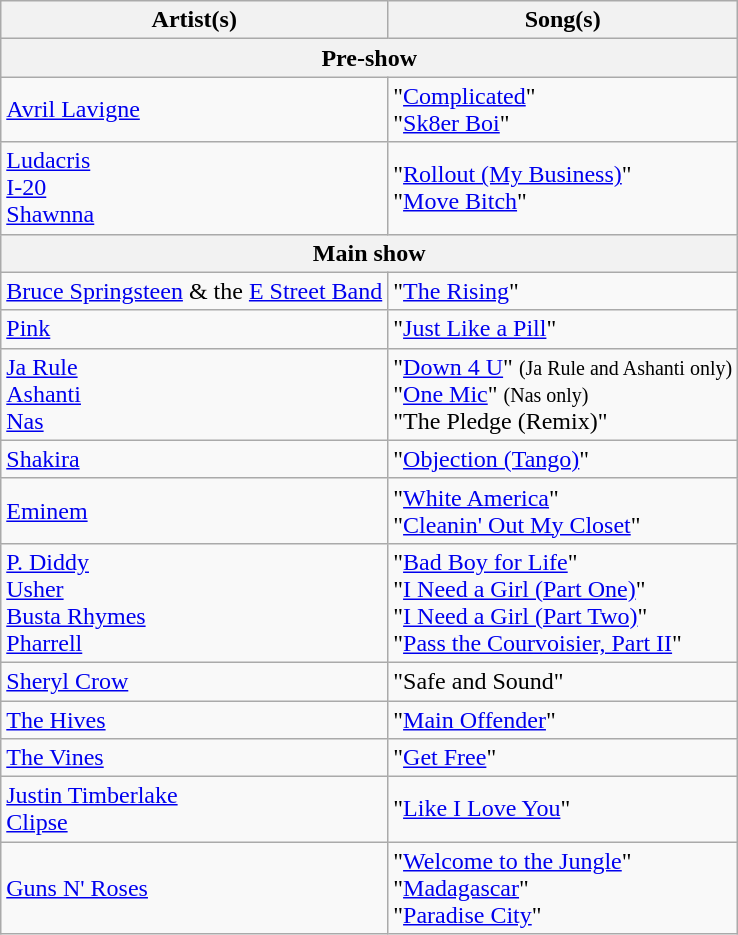<table class="wikitable plainrowheaders">
<tr>
<th scope="col">Artist(s)</th>
<th scope="col">Song(s)</th>
</tr>
<tr>
<th colspan="2">Pre-show</th>
</tr>
<tr>
<td><a href='#'>Avril Lavigne</a></td>
<td>"<a href='#'>Complicated</a>" <br> "<a href='#'>Sk8er Boi</a>"</td>
</tr>
<tr>
<td><a href='#'>Ludacris</a> <br> <a href='#'>I-20</a> <br> <a href='#'>Shawnna</a></td>
<td>"<a href='#'>Rollout (My Business)</a>" <br> "<a href='#'>Move Bitch</a>"</td>
</tr>
<tr>
<th colspan="2">Main show</th>
</tr>
<tr>
<td><a href='#'>Bruce Springsteen</a> & the <a href='#'>E Street Band</a></td>
<td>"<a href='#'>The Rising</a>"</td>
</tr>
<tr>
<td><a href='#'>Pink</a></td>
<td>"<a href='#'>Just Like a Pill</a>"</td>
</tr>
<tr>
<td><a href='#'>Ja Rule</a> <br> <a href='#'>Ashanti</a> <br> <a href='#'>Nas</a></td>
<td>"<a href='#'>Down 4 U</a>" <small>(Ja Rule and Ashanti only)</small> <br> "<a href='#'>One Mic</a>" <small>(Nas only)</small> <br> "The Pledge (Remix)"</td>
</tr>
<tr>
<td><a href='#'>Shakira</a></td>
<td>"<a href='#'>Objection (Tango)</a>"</td>
</tr>
<tr>
<td><a href='#'>Eminem</a></td>
<td>"<a href='#'>White America</a>" <br> "<a href='#'>Cleanin' Out My Closet</a>"</td>
</tr>
<tr>
<td><a href='#'>P. Diddy</a> <br> <a href='#'> Usher</a> <br> <a href='#'>Busta Rhymes</a> <br> <a href='#'>Pharrell</a></td>
<td>"<a href='#'>Bad Boy for Life</a>" <br> "<a href='#'>I Need a Girl (Part One)</a>" <br> "<a href='#'>I Need a Girl (Part Two)</a>" <br> "<a href='#'>Pass the Courvoisier, Part II</a>"</td>
</tr>
<tr>
<td><a href='#'>Sheryl Crow</a></td>
<td>"Safe and Sound"</td>
</tr>
<tr>
<td><a href='#'>The Hives</a></td>
<td>"<a href='#'>Main Offender</a>"</td>
</tr>
<tr>
<td><a href='#'>The Vines</a></td>
<td>"<a href='#'>Get Free</a>"</td>
</tr>
<tr>
<td><a href='#'>Justin Timberlake</a> <br> <a href='#'>Clipse</a></td>
<td>"<a href='#'>Like I Love You</a>"</td>
</tr>
<tr>
<td><a href='#'>Guns N' Roses</a></td>
<td>"<a href='#'>Welcome to the Jungle</a>" <br> "<a href='#'>Madagascar</a>" <br> "<a href='#'>Paradise City</a>"</td>
</tr>
</table>
